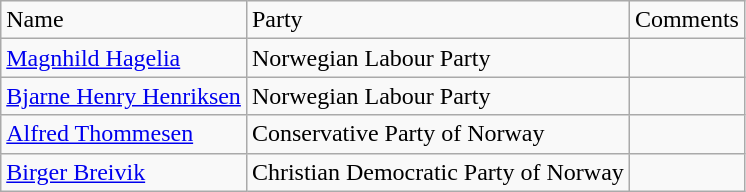<table class="wikitable">
<tr>
<td>Name</td>
<td>Party</td>
<td>Comments</td>
</tr>
<tr>
<td><a href='#'>Magnhild Hagelia</a></td>
<td>Norwegian Labour Party</td>
<td></td>
</tr>
<tr>
<td><a href='#'>Bjarne Henry Henriksen</a></td>
<td>Norwegian Labour Party</td>
<td></td>
</tr>
<tr>
<td><a href='#'>Alfred Thommesen</a></td>
<td>Conservative Party of Norway</td>
<td></td>
</tr>
<tr>
<td><a href='#'>Birger Breivik</a></td>
<td>Christian Democratic Party of Norway</td>
<td></td>
</tr>
</table>
